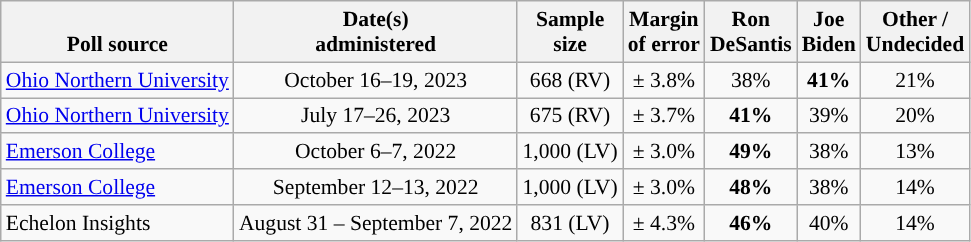<table class="wikitable sortable mw-datatable" style="font-size:90%;text-align:center;line-height:17px">
<tr valign=bottom>
<th>Poll source</th>
<th>Date(s)<br>administered</th>
<th>Sample<br>size</th>
<th>Margin<br>of error</th>
<th class="unsortable">Ron<br>DeSantis<br></th>
<th class="unsortable">Joe<br>Biden<br></th>
<th class="unsortable">Other /<br>Undecided</th>
</tr>
<tr>
<td><a href='#'>Ohio Northern University</a></td>
<td data-sort-value="2023-10-30">October 16–19, 2023</td>
<td>668 (RV)</td>
<td>± 3.8%</td>
<td>38%</td>
<td style="color:black;background-color:"><strong>41%</strong></td>
<td>21%</td>
</tr>
<tr>
<td style="text-align:left;"><a href='#'>Ohio Northern University</a></td>
<td data-sort-value="2023-07-26">July 17–26, 2023</td>
<td>675 (RV)</td>
<td>± 3.7%</td>
<td style="background-color:"><strong>41%</strong></td>
<td>39%</td>
<td>20%</td>
</tr>
<tr>
<td style="text-align:left;"><a href='#'>Emerson College</a></td>
<td data-sort-value="2022-10-07">October 6–7, 2022</td>
<td>1,000 (LV)</td>
<td>± 3.0%</td>
<td style="background-color:"><strong>49%</strong></td>
<td>38%</td>
<td>13%</td>
</tr>
<tr>
<td style="text-align:left;"><a href='#'>Emerson College</a></td>
<td data-sort-value="2022-09-13">September 12–13, 2022</td>
<td>1,000 (LV)</td>
<td>± 3.0%</td>
<td style="background-color:"><strong>48%</strong></td>
<td>38%</td>
<td>14%</td>
</tr>
<tr>
<td style="text-align:left;">Echelon Insights</td>
<td data-sort-value="2022-09-07">August 31 – September 7, 2022</td>
<td>831 (LV)</td>
<td>± 4.3%</td>
<td style="background-color:"><strong>46%</strong></td>
<td>40%</td>
<td>14%</td>
</tr>
</table>
